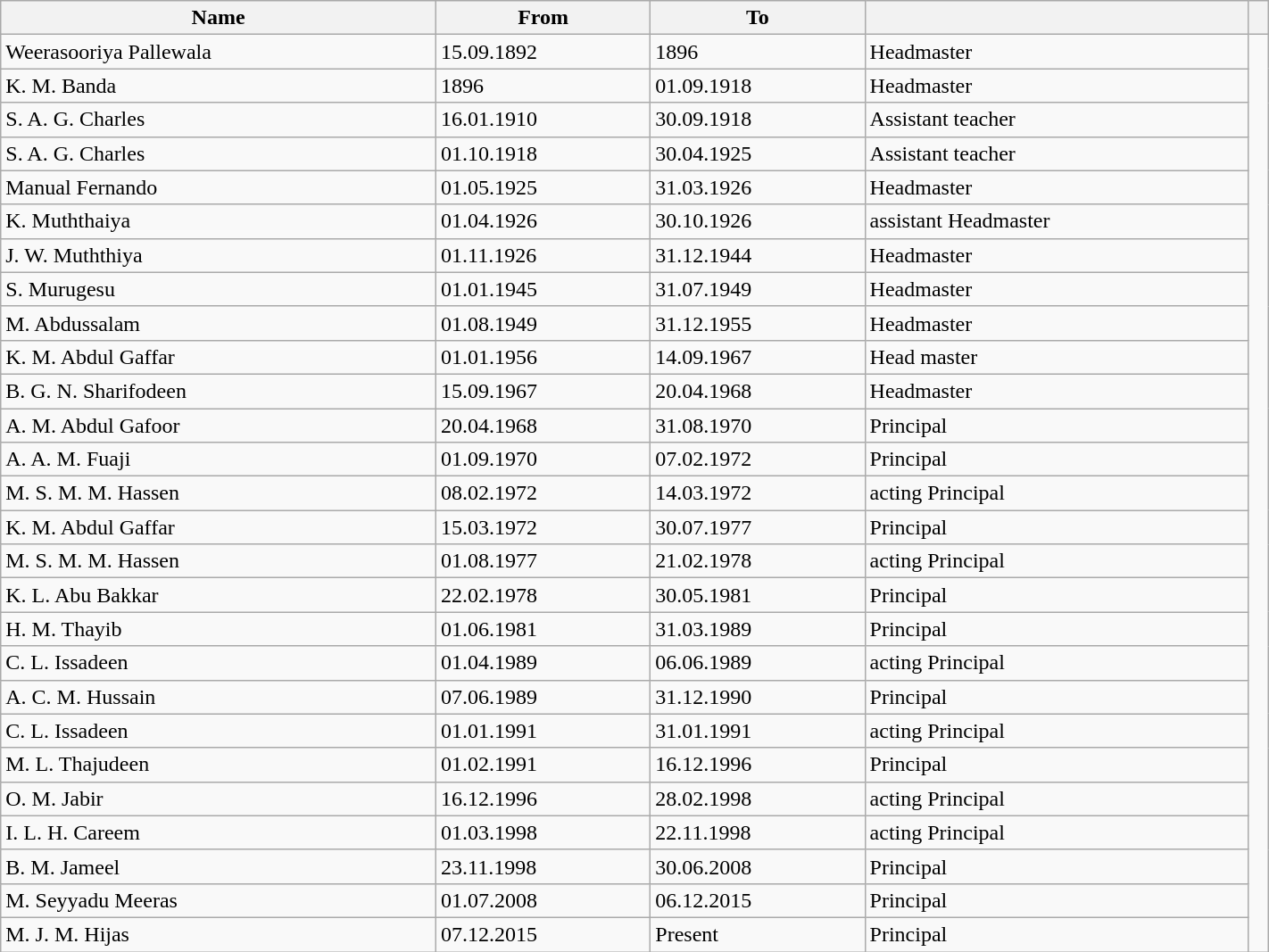<table class="wikitable sortable" style="width: 75%;">
<tr>
<th>Name</th>
<th>From</th>
<th>To</th>
<th></th>
<th></th>
</tr>
<tr>
<td>Weerasooriya Pallewala</td>
<td>15.09.1892</td>
<td>1896</td>
<td>Headmaster</td>
</tr>
<tr>
<td>K. M. Banda</td>
<td>1896</td>
<td>01.09.1918</td>
<td>Headmaster</td>
</tr>
<tr>
<td>S. A. G. Charles</td>
<td>16.01.1910</td>
<td>30.09.1918</td>
<td>Assistant teacher</td>
</tr>
<tr>
<td>S. A. G. Charles</td>
<td>01.10.1918</td>
<td>30.04.1925</td>
<td>Assistant teacher</td>
</tr>
<tr>
<td>Manual Fernando</td>
<td>01.05.1925</td>
<td>31.03.1926</td>
<td>Headmaster</td>
</tr>
<tr>
<td>K. Muththaiya</td>
<td>01.04.1926</td>
<td>30.10.1926</td>
<td>assistant Headmaster</td>
</tr>
<tr>
<td>J. W. Muththiya</td>
<td>01.11.1926</td>
<td>31.12.1944</td>
<td>Headmaster</td>
</tr>
<tr>
<td>S. Murugesu</td>
<td>01.01.1945</td>
<td>31.07.1949</td>
<td>Headmaster</td>
</tr>
<tr>
<td>M. Abdussalam</td>
<td>01.08.1949</td>
<td>31.12.1955</td>
<td>Headmaster</td>
</tr>
<tr>
<td>K. M. Abdul Gaffar</td>
<td>01.01.1956</td>
<td>14.09.1967</td>
<td>Head master</td>
</tr>
<tr>
<td>B. G. N. Sharifodeen</td>
<td>15.09.1967</td>
<td>20.04.1968</td>
<td>Headmaster</td>
</tr>
<tr>
<td>A. M. Abdul Gafoor</td>
<td>20.04.1968</td>
<td>31.08.1970</td>
<td>Principal</td>
</tr>
<tr>
<td>A. A. M. Fuaji</td>
<td>01.09.1970</td>
<td>07.02.1972</td>
<td>Principal</td>
</tr>
<tr>
<td>M. S. M. M. Hassen</td>
<td>08.02.1972</td>
<td>14.03.1972</td>
<td>acting Principal</td>
</tr>
<tr>
<td>K. M. Abdul Gaffar</td>
<td>15.03.1972</td>
<td>30.07.1977</td>
<td>Principal</td>
</tr>
<tr>
<td>M. S. M. M. Hassen</td>
<td>01.08.1977</td>
<td>21.02.1978</td>
<td>acting Principal</td>
</tr>
<tr>
<td>K. L. Abu Bakkar</td>
<td>22.02.1978</td>
<td>30.05.1981</td>
<td>Principal</td>
</tr>
<tr>
<td>H. M. Thayib</td>
<td>01.06.1981</td>
<td>31.03.1989</td>
<td>Principal</td>
</tr>
<tr>
<td>C. L. Issadeen</td>
<td>01.04.1989</td>
<td>06.06.1989</td>
<td>acting Principal</td>
</tr>
<tr>
<td>A. C. M. Hussain</td>
<td>07.06.1989</td>
<td>31.12.1990</td>
<td>Principal</td>
</tr>
<tr>
<td>C. L. Issadeen</td>
<td>01.01.1991</td>
<td>31.01.1991</td>
<td>acting Principal</td>
</tr>
<tr>
<td>M. L. Thajudeen</td>
<td>01.02.1991</td>
<td>16.12.1996</td>
<td>Principal</td>
</tr>
<tr>
<td>O. M. Jabir</td>
<td>16.12.1996</td>
<td>28.02.1998</td>
<td>acting Principal</td>
</tr>
<tr>
<td>I. L. H. Careem</td>
<td>01.03.1998</td>
<td>22.11.1998</td>
<td>acting Principal</td>
</tr>
<tr>
<td>B. M. Jameel</td>
<td>23.11.1998</td>
<td>30.06.2008</td>
<td>Principal</td>
</tr>
<tr>
<td>M. Seyyadu Meeras</td>
<td>01.07.2008</td>
<td>06.12.2015</td>
<td>Principal</td>
</tr>
<tr>
<td>M. J. M. Hijas</td>
<td>07.12.2015</td>
<td>Present</td>
<td>Principal</td>
</tr>
</table>
